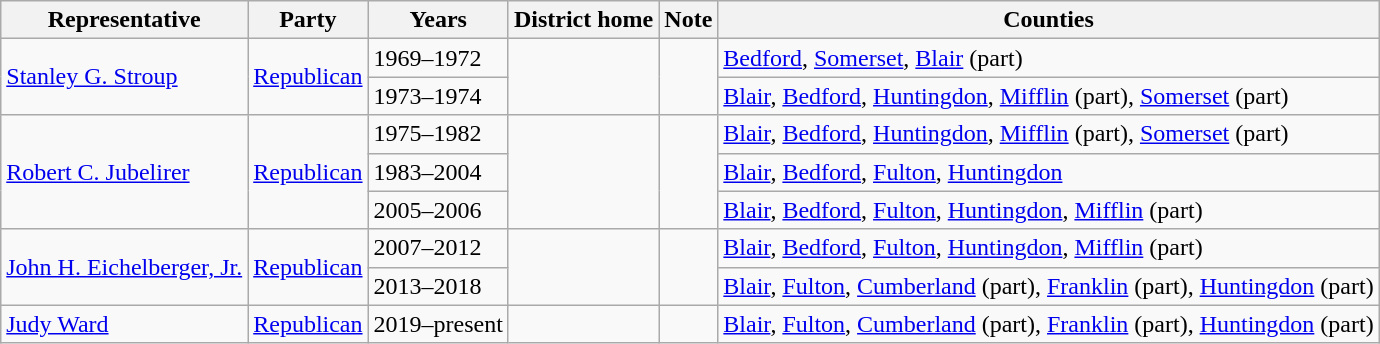<table class=wikitable>
<tr valign=bottom>
<th>Representative</th>
<th>Party</th>
<th>Years</th>
<th>District home</th>
<th>Note</th>
<th>Counties</th>
</tr>
<tr>
<td rowspan=2><a href='#'>Stanley G. Stroup</a></td>
<td rowspan=2><a href='#'>Republican</a></td>
<td>1969–1972</td>
<td rowspan=2> </td>
<td rowspan=2> </td>
<td><a href='#'>Bedford</a>, <a href='#'>Somerset</a>, <a href='#'>Blair</a> (part)</td>
</tr>
<tr>
<td>1973–1974</td>
<td><a href='#'>Blair</a>, <a href='#'>Bedford</a>, <a href='#'>Huntingdon</a>, <a href='#'>Mifflin</a> (part), <a href='#'>Somerset</a> (part)</td>
</tr>
<tr>
<td rowspan=3><a href='#'>Robert C. Jubelirer</a></td>
<td rowspan=3><a href='#'>Republican</a></td>
<td>1975–1982</td>
<td rowspan=3> </td>
<td rowspan=3> </td>
<td><a href='#'>Blair</a>, <a href='#'>Bedford</a>, <a href='#'>Huntingdon</a>, <a href='#'>Mifflin</a> (part), <a href='#'>Somerset</a> (part)</td>
</tr>
<tr>
<td>1983–2004</td>
<td><a href='#'>Blair</a>, <a href='#'>Bedford</a>, <a href='#'>Fulton</a>, <a href='#'>Huntingdon</a></td>
</tr>
<tr>
<td>2005–2006</td>
<td><a href='#'>Blair</a>, <a href='#'>Bedford</a>, <a href='#'>Fulton</a>, <a href='#'>Huntingdon</a>, <a href='#'>Mifflin</a> (part)</td>
</tr>
<tr>
<td rowspan=2><a href='#'>John H. Eichelberger, Jr.</a></td>
<td rowspan=2><a href='#'>Republican</a></td>
<td>2007–2012</td>
<td rowspan=2> </td>
<td rowspan=2> </td>
<td><a href='#'>Blair</a>, <a href='#'>Bedford</a>, <a href='#'>Fulton</a>, <a href='#'>Huntingdon</a>, <a href='#'>Mifflin</a> (part)</td>
</tr>
<tr>
<td>2013–2018</td>
<td><a href='#'>Blair</a>, <a href='#'>Fulton</a>, <a href='#'>Cumberland</a> (part), <a href='#'>Franklin</a> (part), <a href='#'>Huntingdon</a> (part)</td>
</tr>
<tr>
<td><a href='#'>Judy Ward</a></td>
<td><a href='#'>Republican</a></td>
<td>2019–present</td>
<td></td>
<td></td>
<td><a href='#'>Blair</a>, <a href='#'>Fulton</a>, <a href='#'>Cumberland</a> (part), <a href='#'>Franklin</a> (part), <a href='#'>Huntingdon</a> (part)</td>
</tr>
</table>
